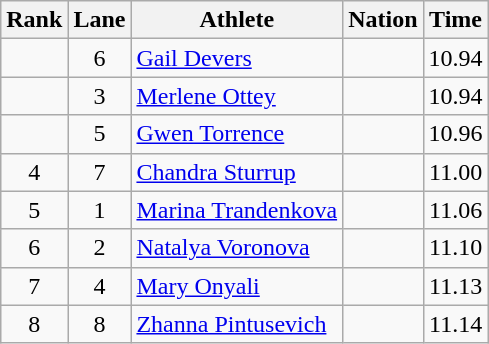<table class="wikitable sortable" style="text-align:center">
<tr>
<th>Rank</th>
<th>Lane</th>
<th>Athlete</th>
<th>Nation</th>
<th>Time</th>
</tr>
<tr>
<td></td>
<td>6</td>
<td align=left><a href='#'>Gail Devers</a></td>
<td align=left></td>
<td>10.94</td>
</tr>
<tr>
<td></td>
<td>3</td>
<td align=left><a href='#'>Merlene Ottey</a></td>
<td align=left></td>
<td>10.94</td>
</tr>
<tr>
<td></td>
<td>5</td>
<td align=left><a href='#'>Gwen Torrence</a></td>
<td align=left></td>
<td>10.96</td>
</tr>
<tr>
<td>4</td>
<td>7</td>
<td align=left><a href='#'>Chandra Sturrup</a></td>
<td align=left></td>
<td>11.00</td>
</tr>
<tr>
<td>5</td>
<td>1</td>
<td align=left><a href='#'>Marina Trandenkova</a></td>
<td align=left></td>
<td>11.06</td>
</tr>
<tr>
<td>6</td>
<td>2</td>
<td align=left><a href='#'>Natalya Voronova</a></td>
<td align=left></td>
<td>11.10</td>
</tr>
<tr>
<td>7</td>
<td>4</td>
<td align=left><a href='#'>Mary Onyali</a></td>
<td align=left></td>
<td>11.13</td>
</tr>
<tr>
<td>8</td>
<td>8</td>
<td align=left><a href='#'>Zhanna Pintusevich</a></td>
<td align=left></td>
<td>11.14</td>
</tr>
</table>
